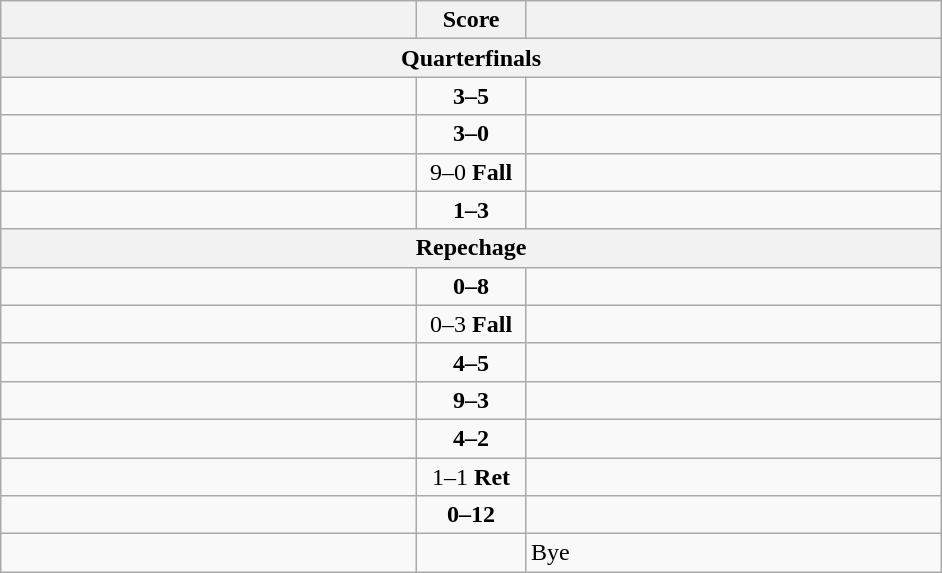<table class="wikitable" style="text-align: left;">
<tr>
<th align="right" width="270"></th>
<th width="65">Score</th>
<th align="left" width="270"></th>
</tr>
<tr>
<th colspan="3">Quarterfinals</th>
</tr>
<tr>
<td></td>
<td align=center><strong>3–5</strong></td>
<td><strong></strong></td>
</tr>
<tr>
<td><strong></strong></td>
<td align=center><strong>3–0</strong></td>
<td></td>
</tr>
<tr>
<td><strong></strong></td>
<td align=center>9–0 <strong>Fall</strong></td>
<td></td>
</tr>
<tr>
<td></td>
<td align=center><strong>1–3</strong></td>
<td><strong></strong></td>
</tr>
<tr>
<th colspan="3">Repechage</th>
</tr>
<tr>
<td></td>
<td align=center><strong>0–8</strong></td>
<td><strong></strong></td>
</tr>
<tr>
<td></td>
<td align=center>0–3 <strong>Fall</strong></td>
<td><strong></strong></td>
</tr>
<tr>
<td></td>
<td align=center><strong>4–5</strong></td>
<td><strong></strong></td>
</tr>
<tr>
<td><strong></strong></td>
<td align=center><strong>9–3</strong></td>
<td></td>
</tr>
<tr>
<td><strong></strong></td>
<td align=center><strong>4–2</strong></td>
<td></td>
</tr>
<tr>
<td><strong></strong></td>
<td align=center>1–1 <strong>Ret</strong></td>
<td></td>
</tr>
<tr>
<td></td>
<td align=center><strong>0–12</strong></td>
<td><strong></strong></td>
</tr>
<tr>
<td><strong></strong></td>
<td></td>
<td>Bye</td>
</tr>
</table>
